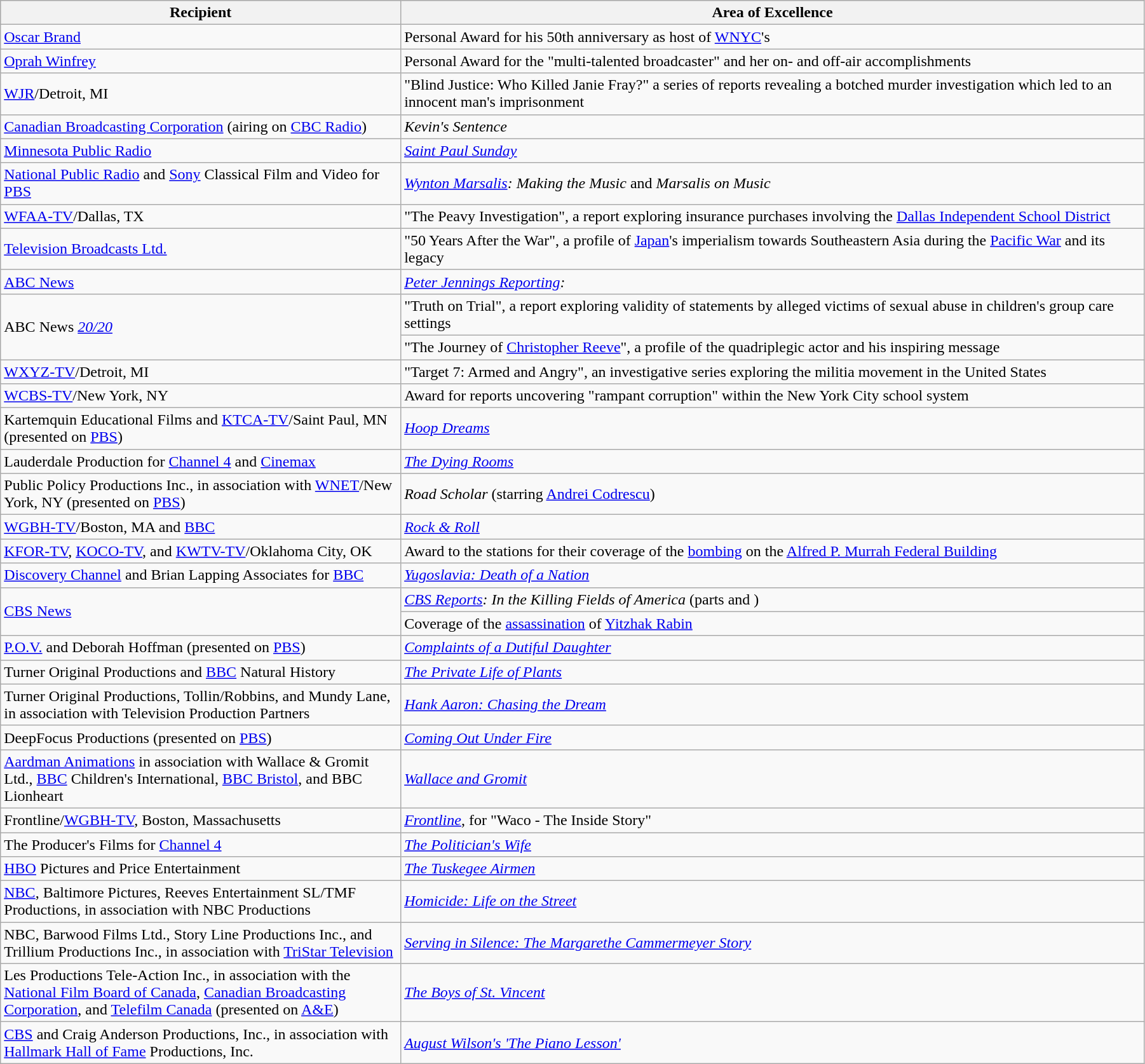<table class="wikitable" style="width:95%">
<tr bgcolor="#CCCCCC">
<th width=35%>Recipient</th>
<th width=65%>Area of Excellence</th>
</tr>
<tr>
<td><a href='#'>Oscar Brand</a></td>
<td>Personal Award for his 50th anniversary as host of <a href='#'>WNYC</a>'s <em></em></td>
</tr>
<tr>
<td><a href='#'>Oprah Winfrey</a></td>
<td>Personal Award for the "multi-talented broadcaster" and her on- and off-air accomplishments</td>
</tr>
<tr>
<td><a href='#'>WJR</a>/Detroit, MI</td>
<td>"Blind Justice: Who Killed Janie Fray?" a series of reports revealing a botched murder investigation which led to an innocent man's imprisonment</td>
</tr>
<tr>
<td><a href='#'>Canadian Broadcasting Corporation</a> (airing on <a href='#'>CBC Radio</a>)</td>
<td><em>Kevin's Sentence</em></td>
</tr>
<tr>
<td><a href='#'>Minnesota Public Radio</a></td>
<td><em><a href='#'>Saint Paul Sunday</a></em></td>
</tr>
<tr>
<td><a href='#'>National Public Radio</a> and <a href='#'>Sony</a> Classical Film and Video for <a href='#'>PBS</a></td>
<td><em><a href='#'>Wynton Marsalis</a>: Making the Music</em> and <em>Marsalis on Music</em></td>
</tr>
<tr>
<td><a href='#'>WFAA-TV</a>/Dallas, TX</td>
<td>"The Peavy Investigation", a report exploring insurance purchases involving the <a href='#'>Dallas Independent School District</a></td>
</tr>
<tr>
<td><a href='#'>Television Broadcasts Ltd.</a></td>
<td>"50 Years After the War", a profile of <a href='#'>Japan</a>'s imperialism towards Southeastern Asia during the <a href='#'>Pacific War</a> and its legacy</td>
</tr>
<tr>
<td><a href='#'>ABC News</a></td>
<td><em><a href='#'>Peter Jennings Reporting</a>: </em></td>
</tr>
<tr>
<td rowspan="2">ABC News <em><a href='#'>20/20</a></em></td>
<td>"Truth on Trial", a report exploring validity of statements by alleged victims of sexual abuse in children's group care settings</td>
</tr>
<tr>
<td>"The Journey of <a href='#'>Christopher Reeve</a>", a profile of the quadriplegic actor and his inspiring message</td>
</tr>
<tr>
<td><a href='#'>WXYZ-TV</a>/Detroit, MI</td>
<td>"Target 7: Armed and Angry", an investigative series exploring the militia movement in the United States</td>
</tr>
<tr>
<td><a href='#'>WCBS-TV</a>/New York, NY</td>
<td>Award for reports uncovering "rampant corruption" within the New York City school system</td>
</tr>
<tr>
<td>Kartemquin Educational Films and <a href='#'>KTCA-TV</a>/Saint Paul, MN (presented on <a href='#'>PBS</a>)</td>
<td><em><a href='#'>Hoop Dreams</a></em></td>
</tr>
<tr>
<td>Lauderdale Production for <a href='#'>Channel 4</a> and <a href='#'>Cinemax</a></td>
<td><em><a href='#'>The Dying Rooms</a></em></td>
</tr>
<tr>
<td>Public Policy Productions Inc., in association with <a href='#'>WNET</a>/New York, NY (presented on <a href='#'>PBS</a>)</td>
<td><em>Road Scholar</em> (starring <a href='#'>Andrei Codrescu</a>)</td>
</tr>
<tr>
<td><a href='#'>WGBH-TV</a>/Boston, MA and <a href='#'>BBC</a></td>
<td><em><a href='#'>Rock & Roll</a></em></td>
</tr>
<tr>
<td><a href='#'>KFOR-TV</a>, <a href='#'>KOCO-TV</a>, and <a href='#'>KWTV-TV</a>/Oklahoma City, OK</td>
<td>Award to the stations for their coverage of the <a href='#'>bombing</a> on the <a href='#'>Alfred P. Murrah Federal Building</a></td>
</tr>
<tr>
<td><a href='#'>Discovery Channel</a> and Brian Lapping Associates for <a href='#'>BBC</a></td>
<td><em><a href='#'>Yugoslavia: Death of a Nation</a></em></td>
</tr>
<tr>
<td rowspan="2"><a href='#'>CBS News</a></td>
<td><em><a href='#'>CBS Reports</a>: In the Killing Fields of America</em> (parts  and )</td>
</tr>
<tr>
<td>Coverage of the <a href='#'>assassination</a> of <a href='#'>Yitzhak Rabin</a></td>
</tr>
<tr>
<td><a href='#'>P.O.V.</a> and Deborah Hoffman (presented on <a href='#'>PBS</a>)</td>
<td><em><a href='#'>Complaints of a Dutiful Daughter</a></em></td>
</tr>
<tr>
<td>Turner Original Productions and <a href='#'>BBC</a> Natural History</td>
<td><em><a href='#'>The Private Life of Plants</a></em></td>
</tr>
<tr>
<td>Turner Original Productions, Tollin/Robbins, and Mundy Lane, in association with Television Production Partners</td>
<td><em><a href='#'>Hank Aaron: Chasing the Dream</a></em></td>
</tr>
<tr>
<td>DeepFocus Productions (presented on <a href='#'>PBS</a>)</td>
<td><em><a href='#'>Coming Out Under Fire</a></em></td>
</tr>
<tr>
<td><a href='#'>Aardman Animations</a> in association with Wallace & Gromit Ltd., <a href='#'>BBC</a> Children's International, <a href='#'>BBC Bristol</a>, and BBC Lionheart</td>
<td><em><a href='#'>Wallace and Gromit</a></em></td>
</tr>
<tr>
<td>Frontline/<a href='#'>WGBH-TV</a>, Boston, Massachusetts</td>
<td><em><a href='#'>Frontline</a></em>, for "Waco - The Inside Story"</td>
</tr>
<tr>
<td>The Producer's Films for <a href='#'>Channel 4</a></td>
<td><em><a href='#'>The Politician's Wife</a></em></td>
</tr>
<tr>
<td><a href='#'>HBO</a> Pictures and Price Entertainment</td>
<td><em><a href='#'>The Tuskegee Airmen</a></em></td>
</tr>
<tr>
<td><a href='#'>NBC</a>, Baltimore Pictures, Reeves Entertainment SL/TMF Productions, in association with NBC Productions</td>
<td><em><a href='#'>Homicide: Life on the Street</a></em></td>
</tr>
<tr>
<td>NBC, Barwood Films Ltd., Story Line Productions Inc., and Trillium Productions Inc., in association with <a href='#'>TriStar Television</a></td>
<td><em><a href='#'>Serving in Silence: The Margarethe Cammermeyer Story</a></em></td>
</tr>
<tr>
<td>Les Productions Tele-Action Inc., in association with the <a href='#'>National Film Board of Canada</a>, <a href='#'>Canadian Broadcasting Corporation</a>, and <a href='#'>Telefilm Canada</a> (presented on <a href='#'>A&E</a>)</td>
<td><em><a href='#'>The Boys of St. Vincent</a></em></td>
</tr>
<tr>
<td><a href='#'>CBS</a> and Craig Anderson Productions, Inc., in association with <a href='#'>Hallmark Hall of Fame</a> Productions, Inc.</td>
<td><em><a href='#'>August Wilson's 'The Piano Lesson'</a></em></td>
</tr>
</table>
